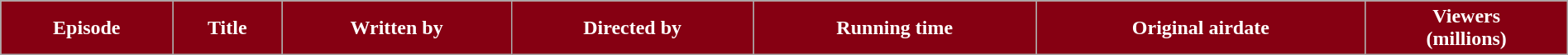<table class="wikitable plainrowheaders" style="width:100%;">
<tr style="color:#fff;">
<th style="background:#860012;">Episode</th>
<th style="background:#860012;">Title</th>
<th style="background:#860012;">Written by</th>
<th style="background:#860012;">Directed by</th>
<th style="background:#860012;">Running time</th>
<th style="background:#860012;">Original airdate</th>
<th style="background:#860012;">Viewers<br>(millions)<br>
</th>
</tr>
</table>
